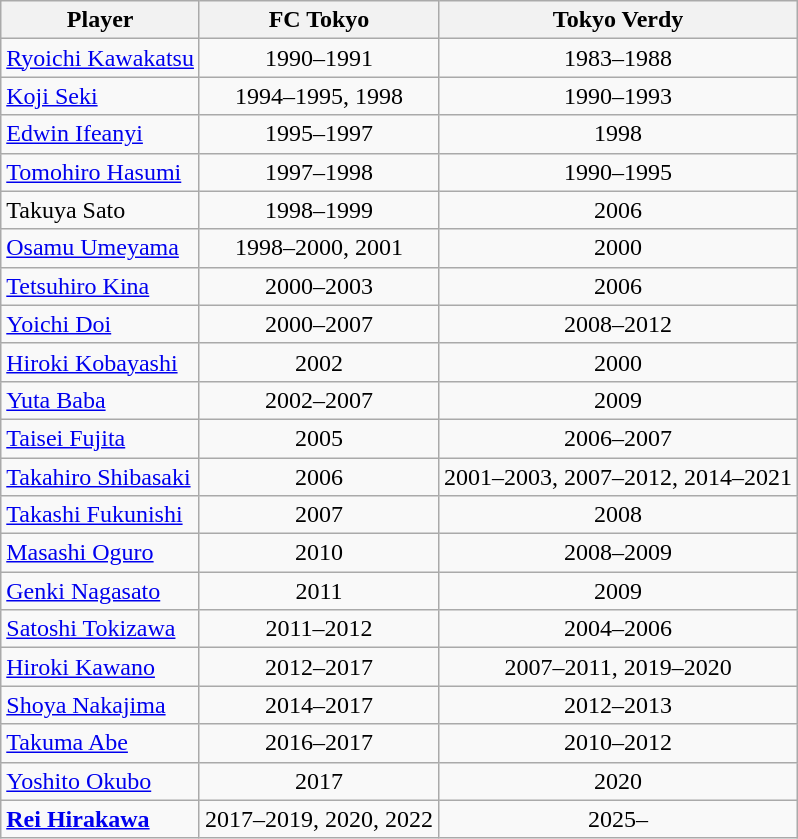<table class="wikitable" style="text-align:center">
<tr>
<th>Player</th>
<th>FC Tokyo</th>
<th>Tokyo Verdy</th>
</tr>
<tr>
<td align=left> <a href='#'>Ryoichi Kawakatsu</a></td>
<td>1990–1991</td>
<td>1983–1988</td>
</tr>
<tr>
<td align=left> <a href='#'>Koji Seki</a></td>
<td>1994–1995, 1998</td>
<td>1990–1993</td>
</tr>
<tr>
<td align=left> <a href='#'>Edwin Ifeanyi</a></td>
<td>1995–1997</td>
<td>1998</td>
</tr>
<tr>
<td align=left> <a href='#'>Tomohiro Hasumi</a></td>
<td>1997–1998</td>
<td>1990–1995</td>
</tr>
<tr>
<td align=left> Takuya Sato</td>
<td>1998–1999</td>
<td>2006</td>
</tr>
<tr>
<td align=left> <a href='#'>Osamu Umeyama</a></td>
<td>1998–2000, 2001</td>
<td>2000</td>
</tr>
<tr>
<td align=left> <a href='#'>Tetsuhiro Kina</a></td>
<td>2000–2003</td>
<td>2006</td>
</tr>
<tr>
<td align=left> <a href='#'>Yoichi Doi</a></td>
<td>2000–2007</td>
<td>2008–2012</td>
</tr>
<tr>
<td align=left> <a href='#'>Hiroki Kobayashi</a></td>
<td>2002</td>
<td>2000</td>
</tr>
<tr>
<td align=left> <a href='#'>Yuta Baba</a></td>
<td>2002–2007</td>
<td>2009</td>
</tr>
<tr>
<td align=left> <a href='#'>Taisei Fujita</a></td>
<td>2005</td>
<td>2006–2007</td>
</tr>
<tr>
<td align=left> <a href='#'>Takahiro Shibasaki</a></td>
<td>2006</td>
<td>2001–2003, 2007–2012, 2014–2021</td>
</tr>
<tr>
<td align=left> <a href='#'>Takashi Fukunishi</a></td>
<td>2007</td>
<td>2008</td>
</tr>
<tr>
<td align=left> <a href='#'>Masashi Oguro</a></td>
<td>2010</td>
<td>2008–2009</td>
</tr>
<tr>
<td align=left> <a href='#'>Genki Nagasato</a></td>
<td>2011</td>
<td>2009</td>
</tr>
<tr>
<td align=left> <a href='#'>Satoshi Tokizawa</a></td>
<td>2011–2012</td>
<td>2004–2006</td>
</tr>
<tr>
<td align=left> <a href='#'>Hiroki Kawano</a></td>
<td>2012–2017</td>
<td>2007–2011, 2019–2020</td>
</tr>
<tr>
<td align=left> <a href='#'>Shoya Nakajima</a></td>
<td>2014–2017</td>
<td>2012–2013</td>
</tr>
<tr>
<td align=left> <a href='#'>Takuma Abe</a></td>
<td>2016–2017</td>
<td>2010–2012</td>
</tr>
<tr>
<td align=left> <a href='#'>Yoshito Okubo</a></td>
<td>2017</td>
<td>2020</td>
</tr>
<tr>
<td align=left> <strong><a href='#'>Rei Hirakawa</a></strong></td>
<td>2017–2019, 2020, 2022</td>
<td>2025–</td>
</tr>
</table>
